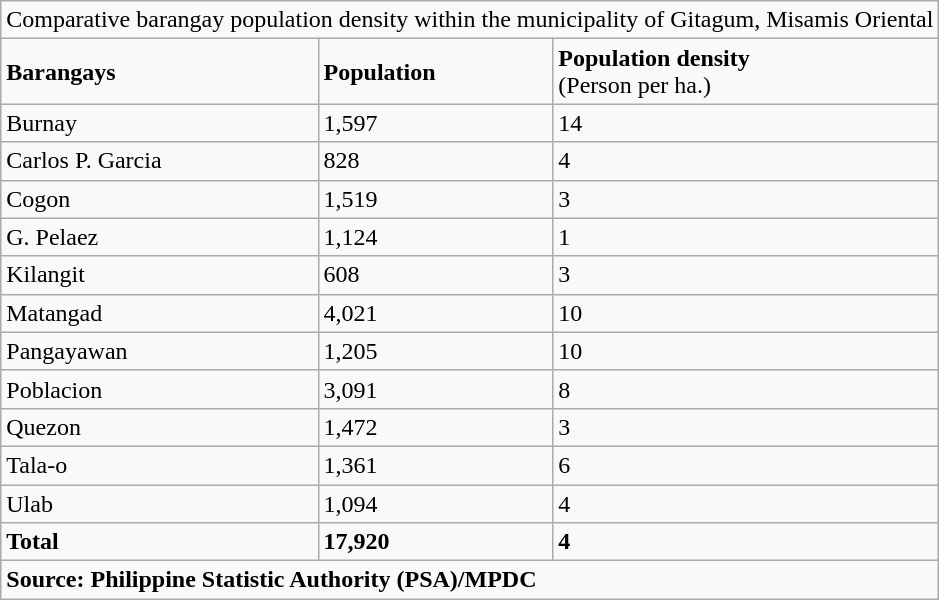<table class="wikitable">
<tr>
<td colspan="3">Comparative barangay population density within the municipality of Gitagum, Misamis Oriental</td>
</tr>
<tr>
<td><strong>Barangays</strong></td>
<td><strong>Population</strong></td>
<td><strong>Population density</strong><br>(Person per ha.)</td>
</tr>
<tr>
<td>Burnay</td>
<td>1,597</td>
<td>14</td>
</tr>
<tr>
<td>Carlos P. Garcia</td>
<td>828</td>
<td>4</td>
</tr>
<tr>
<td>Cogon</td>
<td>1,519</td>
<td>3</td>
</tr>
<tr>
<td>G. Pelaez</td>
<td>1,124</td>
<td>1</td>
</tr>
<tr>
<td>Kilangit</td>
<td>608</td>
<td>3</td>
</tr>
<tr>
<td>Matangad</td>
<td>4,021</td>
<td>10</td>
</tr>
<tr>
<td>Pangayawan</td>
<td>1,205</td>
<td>10</td>
</tr>
<tr>
<td>Poblacion</td>
<td>3,091</td>
<td>8</td>
</tr>
<tr>
<td>Quezon</td>
<td>1,472</td>
<td>3</td>
</tr>
<tr>
<td>Tala-o</td>
<td>1,361</td>
<td>6</td>
</tr>
<tr>
<td>Ulab</td>
<td>1,094</td>
<td>4</td>
</tr>
<tr>
<td><strong>Total</strong></td>
<td><strong>17,920</strong></td>
<td><strong>4</strong></td>
</tr>
<tr>
<td colspan="3"><strong>Source: Philippine Statistic Authority (PSA)/MPDC</strong></td>
</tr>
</table>
